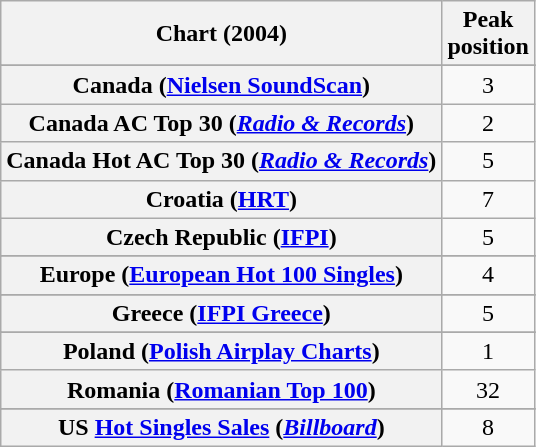<table class="wikitable sortable plainrowheaders" style="text-align:center">
<tr>
<th scope="col">Chart (2004)</th>
<th scope="col">Peak<br>position</th>
</tr>
<tr>
</tr>
<tr>
</tr>
<tr>
</tr>
<tr>
</tr>
<tr>
</tr>
<tr>
<th scope="row">Canada (<a href='#'>Nielsen SoundScan</a>)</th>
<td>3</td>
</tr>
<tr>
<th scope="row">Canada AC Top 30 (<em><a href='#'>Radio & Records</a></em>)</th>
<td>2</td>
</tr>
<tr>
<th scope="row">Canada Hot AC Top 30 (<em><a href='#'>Radio & Records</a></em>)</th>
<td>5</td>
</tr>
<tr>
<th scope="row">Croatia (<a href='#'>HRT</a>)</th>
<td>7</td>
</tr>
<tr>
<th scope="row">Czech Republic (<a href='#'>IFPI</a>)</th>
<td>5</td>
</tr>
<tr>
</tr>
<tr>
<th scope="row">Europe (<a href='#'>European Hot 100 Singles</a>)</th>
<td>4</td>
</tr>
<tr>
</tr>
<tr>
</tr>
<tr>
</tr>
<tr>
<th scope="row">Greece (<a href='#'>IFPI Greece</a>)</th>
<td>5</td>
</tr>
<tr>
</tr>
<tr>
</tr>
<tr>
</tr>
<tr>
</tr>
<tr>
</tr>
<tr>
</tr>
<tr>
</tr>
<tr>
</tr>
<tr>
</tr>
<tr>
<th scope="row">Poland (<a href='#'>Polish Airplay Charts</a>)</th>
<td>1</td>
</tr>
<tr>
<th scope="row">Romania (<a href='#'>Romanian Top 100</a>)</th>
<td>32</td>
</tr>
<tr>
</tr>
<tr>
</tr>
<tr>
</tr>
<tr>
</tr>
<tr>
</tr>
<tr>
</tr>
<tr>
</tr>
<tr>
</tr>
<tr>
</tr>
<tr>
<th scope="row">US <a href='#'>Hot Singles Sales</a> (<em><a href='#'>Billboard</a></em>)</th>
<td>8</td>
</tr>
</table>
